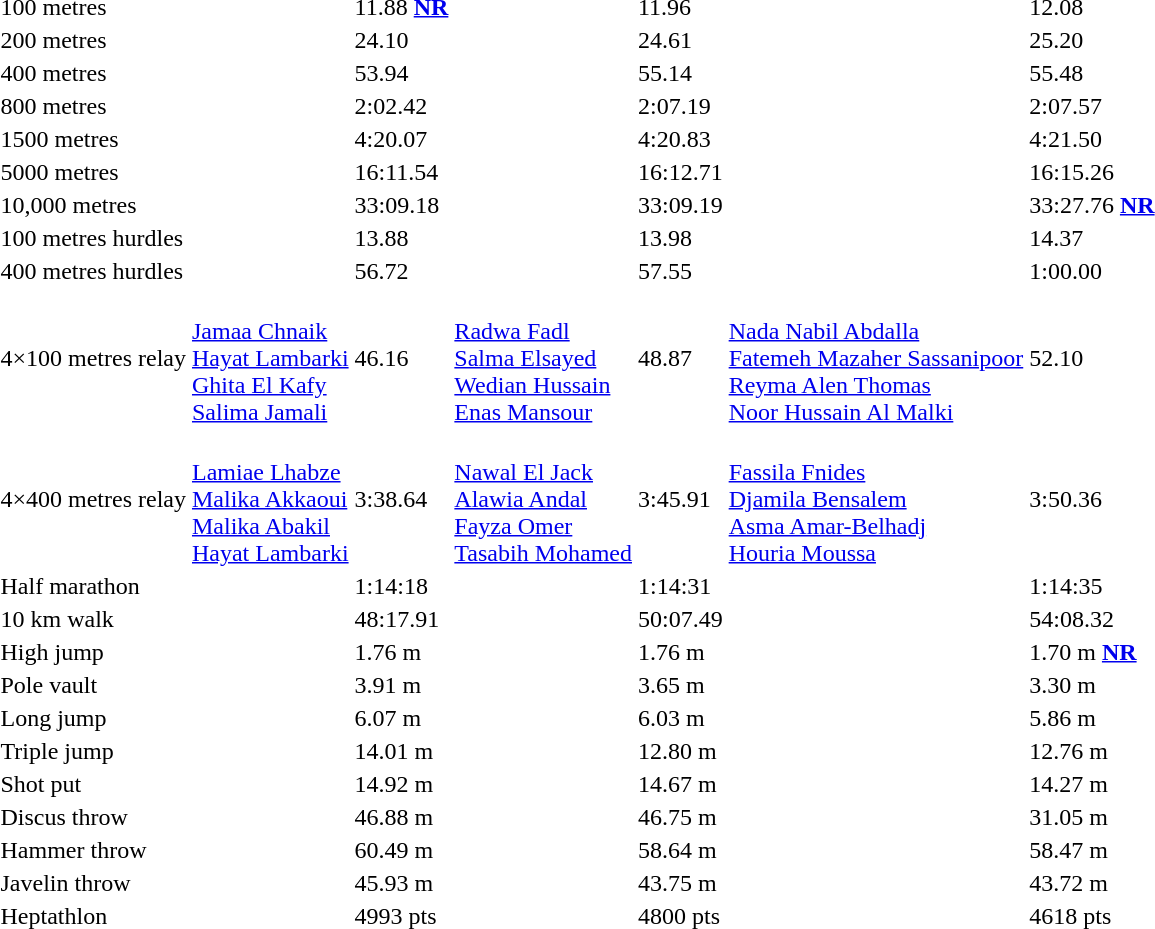<table>
<tr>
<td>100 metres</td>
<td></td>
<td>11.88 <strong><a href='#'>NR</a></strong></td>
<td></td>
<td>11.96</td>
<td></td>
<td>12.08</td>
</tr>
<tr>
<td>200 metres</td>
<td></td>
<td>24.10</td>
<td></td>
<td>24.61</td>
<td></td>
<td>25.20</td>
</tr>
<tr>
<td>400 metres</td>
<td></td>
<td>53.94</td>
<td></td>
<td>55.14</td>
<td></td>
<td>55.48</td>
</tr>
<tr>
<td>800 metres</td>
<td></td>
<td>2:02.42</td>
<td></td>
<td>2:07.19</td>
<td></td>
<td>2:07.57</td>
</tr>
<tr>
<td>1500 metres</td>
<td></td>
<td>4:20.07</td>
<td></td>
<td>4:20.83</td>
<td></td>
<td>4:21.50</td>
</tr>
<tr>
<td>5000 metres</td>
<td></td>
<td>16:11.54</td>
<td></td>
<td>16:12.71</td>
<td></td>
<td>16:15.26</td>
</tr>
<tr>
<td>10,000 metres</td>
<td></td>
<td>33:09.18</td>
<td></td>
<td>33:09.19</td>
<td></td>
<td>33:27.76 <strong><a href='#'>NR</a></strong></td>
</tr>
<tr>
<td>100 metres hurdles</td>
<td></td>
<td>13.88</td>
<td></td>
<td>13.98</td>
<td></td>
<td>14.37</td>
</tr>
<tr>
<td>400 metres hurdles</td>
<td></td>
<td>56.72</td>
<td></td>
<td>57.55</td>
<td></td>
<td>1:00.00</td>
</tr>
<tr>
<td>4×100 metres relay</td>
<td><br><a href='#'>Jamaa Chnaik</a><br><a href='#'>Hayat Lambarki</a><br><a href='#'>Ghita El Kafy</a><br><a href='#'>Salima Jamali</a></td>
<td>46.16</td>
<td><br><a href='#'>Radwa Fadl</a><br><a href='#'>Salma Elsayed</a><br><a href='#'>Wedian Hussain</a><br><a href='#'>Enas Mansour</a></td>
<td>48.87</td>
<td><br><a href='#'>Nada Nabil Abdalla</a><br><a href='#'>Fatemeh Mazaher Sassanipoor</a><br><a href='#'>Reyma Alen Thomas</a><br><a href='#'>Noor Hussain Al Malki</a></td>
<td>52.10</td>
</tr>
<tr>
<td>4×400 metres relay</td>
<td><br><a href='#'>Lamiae Lhabze</a><br><a href='#'>Malika Akkaoui</a><br><a href='#'>Malika Abakil</a><br><a href='#'>Hayat Lambarki</a></td>
<td>3:38.64</td>
<td><br><a href='#'>Nawal El Jack</a><br><a href='#'>Alawia Andal</a><br><a href='#'>Fayza Omer</a><br><a href='#'>Tasabih Mohamed</a></td>
<td>3:45.91</td>
<td><br><a href='#'>Fassila Fnides</a><br><a href='#'>Djamila Bensalem</a><br><a href='#'>Asma Amar-Belhadj</a><br><a href='#'>Houria Moussa</a></td>
<td>3:50.36</td>
</tr>
<tr>
<td>Half marathon</td>
<td></td>
<td>1:14:18</td>
<td></td>
<td>1:14:31</td>
<td></td>
<td>1:14:35</td>
</tr>
<tr>
<td>10 km walk</td>
<td></td>
<td>48:17.91</td>
<td></td>
<td>50:07.49</td>
<td></td>
<td>54:08.32</td>
</tr>
<tr>
<td>High jump</td>
<td></td>
<td>1.76 m</td>
<td></td>
<td>1.76 m</td>
<td></td>
<td>1.70 m <strong><a href='#'>NR</a></strong></td>
</tr>
<tr>
<td>Pole vault</td>
<td></td>
<td>3.91 m</td>
<td></td>
<td>3.65 m</td>
<td></td>
<td>3.30 m</td>
</tr>
<tr>
<td>Long jump</td>
<td></td>
<td>6.07 m</td>
<td></td>
<td>6.03 m</td>
<td></td>
<td>5.86 m</td>
</tr>
<tr>
<td>Triple jump</td>
<td></td>
<td>14.01 m</td>
<td></td>
<td>12.80 m</td>
<td></td>
<td>12.76 m</td>
</tr>
<tr>
<td>Shot put</td>
<td></td>
<td>14.92 m</td>
<td></td>
<td>14.67 m</td>
<td></td>
<td>14.27 m</td>
</tr>
<tr>
<td>Discus throw</td>
<td></td>
<td>46.88 m</td>
<td></td>
<td>46.75 m</td>
<td></td>
<td>31.05 m</td>
</tr>
<tr>
<td>Hammer throw</td>
<td></td>
<td>60.49 m</td>
<td></td>
<td>58.64 m</td>
<td></td>
<td>58.47 m</td>
</tr>
<tr>
<td>Javelin throw</td>
<td></td>
<td>45.93 m</td>
<td></td>
<td>43.75 m</td>
<td></td>
<td>43.72 m</td>
</tr>
<tr>
<td>Heptathlon</td>
<td></td>
<td>4993 pts</td>
<td></td>
<td>4800 pts</td>
<td></td>
<td>4618 pts</td>
</tr>
</table>
